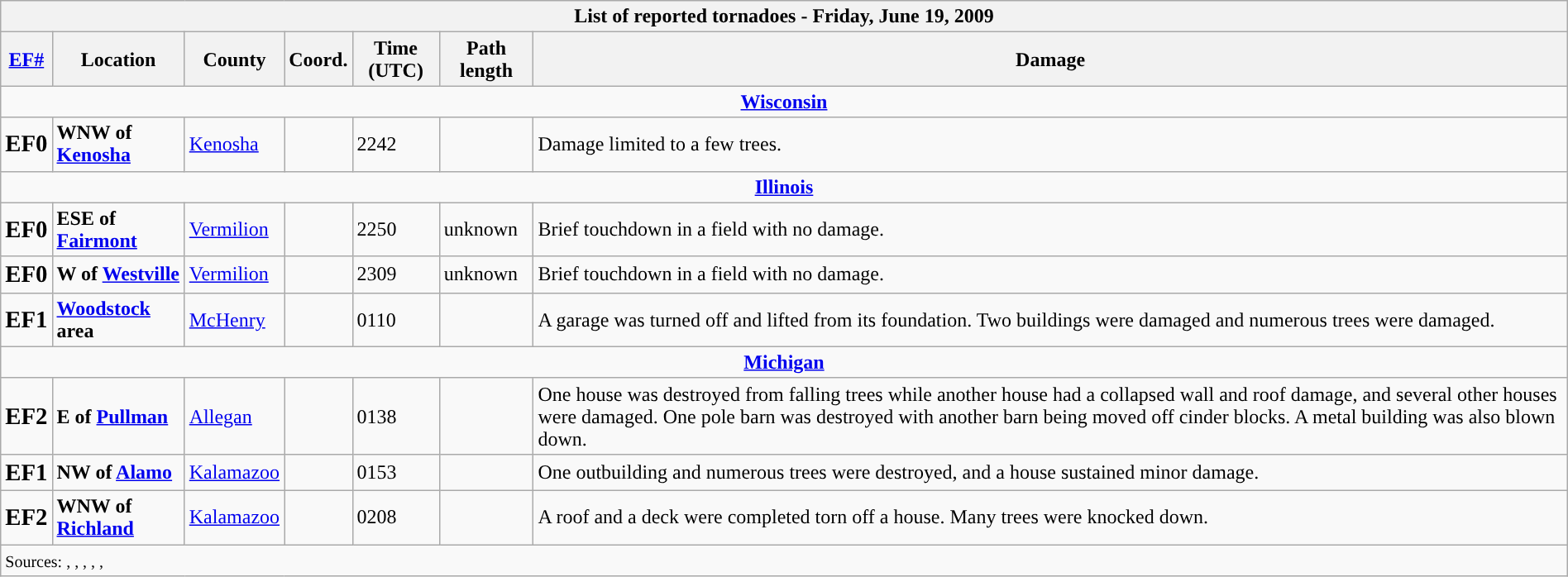<table class="wikitable collapsible" width="100%">
<tr>
<th colspan="7">List of reported tornadoes - Friday, June 19, 2009</th>
</tr>
<tr>
<th><a href='#'>EF#</a></th>
<th>Location</th>
<th>County</th>
<th>Coord.</th>
<th>Time (UTC)</th>
<th>Path length</th>
<th>Damage</th>
</tr>
<tr>
<td colspan="7" align=center><strong><a href='#'>Wisconsin</a></strong></td>
</tr>
<tr>
<td><big><strong>EF0</strong></big></td>
<td><strong>WNW of <a href='#'>Kenosha</a></strong></td>
<td><a href='#'>Kenosha</a></td>
<td></td>
<td>2242</td>
<td></td>
<td>Damage limited to a few trees.</td>
</tr>
<tr>
<td colspan="7" align=center><strong><a href='#'>Illinois</a></strong></td>
</tr>
<tr>
<td><big><strong>EF0</strong></big></td>
<td><strong>ESE of <a href='#'>Fairmont</a></strong></td>
<td><a href='#'>Vermilion</a></td>
<td></td>
<td>2250</td>
<td>unknown</td>
<td>Brief touchdown in a field with no damage.</td>
</tr>
<tr>
<td><big><strong>EF0</strong></big></td>
<td><strong>W of <a href='#'>Westville</a></strong></td>
<td><a href='#'>Vermilion</a></td>
<td></td>
<td>2309</td>
<td>unknown</td>
<td>Brief touchdown in a field with no damage.</td>
</tr>
<tr>
<td><big><strong>EF1</strong></big></td>
<td><strong><a href='#'>Woodstock</a> area</strong></td>
<td><a href='#'>McHenry</a></td>
<td></td>
<td>0110</td>
<td></td>
<td>A garage was turned off and lifted from its foundation. Two buildings were damaged and numerous trees were damaged.</td>
</tr>
<tr>
<td colspan="7" align=center><strong><a href='#'>Michigan</a></strong></td>
</tr>
<tr>
<td><big><strong>EF2</strong></big></td>
<td><strong>E of <a href='#'>Pullman</a></strong></td>
<td><a href='#'>Allegan</a></td>
<td></td>
<td>0138</td>
<td></td>
<td>One house was destroyed from falling trees while another house had a collapsed wall and roof damage, and several other houses were damaged. One pole barn was destroyed with another barn being moved off cinder blocks. A metal building was also blown down.</td>
</tr>
<tr>
<td><big><strong>EF1</strong></big></td>
<td><strong>NW of <a href='#'>Alamo</a></strong></td>
<td><a href='#'>Kalamazoo</a></td>
<td></td>
<td>0153</td>
<td></td>
<td>One outbuilding and numerous trees were destroyed, and a house sustained minor damage.</td>
</tr>
<tr>
<td><big><strong>EF2</strong></big></td>
<td><strong>WNW of <a href='#'>Richland</a></strong></td>
<td><a href='#'>Kalamazoo</a></td>
<td></td>
<td>0208</td>
<td></td>
<td>A roof and a deck were completed torn off a house. Many trees were knocked down.</td>
</tr>
<tr>
<td colspan="7"><small>Sources: , , , , , </small></td>
</tr>
</table>
